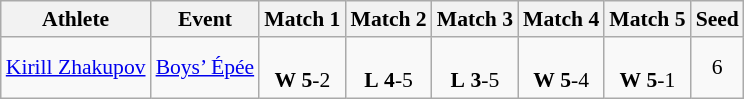<table class="wikitable" border="1" style="font-size:90%">
<tr>
<th>Athlete</th>
<th>Event</th>
<th>Match 1</th>
<th>Match 2</th>
<th>Match 3</th>
<th>Match 4</th>
<th>Match 5</th>
<th>Seed</th>
</tr>
<tr>
<td><a href='#'>Kirill Zhakupov</a></td>
<td><a href='#'>Boys’ Épée</a></td>
<td align=center><br> <strong>W</strong> <strong>5</strong>-2</td>
<td align=center><br> <strong>L</strong> <strong>4</strong>-5</td>
<td align=center><br> <strong>L</strong> <strong>3</strong>-5</td>
<td align=center><br> <strong>W</strong> <strong>5</strong>-4</td>
<td align=center><br> <strong>W</strong> <strong>5</strong>-1</td>
<td align=center>6</td>
</tr>
</table>
